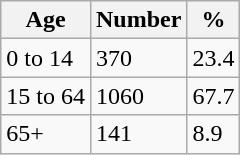<table class="wikitable">
<tr>
<th>Age</th>
<th>Number</th>
<th>%</th>
</tr>
<tr>
<td>0 to 14</td>
<td>370</td>
<td>23.4</td>
</tr>
<tr>
<td>15 to 64</td>
<td>1060</td>
<td>67.7</td>
</tr>
<tr>
<td>65+</td>
<td>141</td>
<td>8.9</td>
</tr>
</table>
